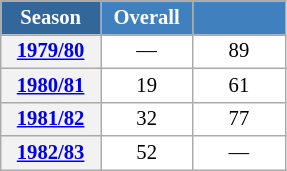<table class="wikitable" style="font-size:86%; text-align:center; border:grey solid 1px; border-collapse:collapse; background:#ffffff;">
<tr>
<th style="background-color:#369; color:white; width:60px;"> Season </th>
<th style="background-color:#4180be; color:white; width:55px;">Overall</th>
<th style="background-color:#4180be; color:white; width:55px;"></th>
</tr>
<tr>
<th scope=row align=center><a href='#'>1979/80</a></th>
<td align=center>—</td>
<td align=center>89</td>
</tr>
<tr>
<th scope=row align=center><a href='#'>1980/81</a></th>
<td align=center>19</td>
<td align=center>61</td>
</tr>
<tr>
<th scope=row align=center><a href='#'>1981/82</a></th>
<td align=center>32</td>
<td align=center>77</td>
</tr>
<tr>
<th scope=row align=center><a href='#'>1982/83</a></th>
<td align=center>52</td>
<td align=center>—</td>
</tr>
</table>
